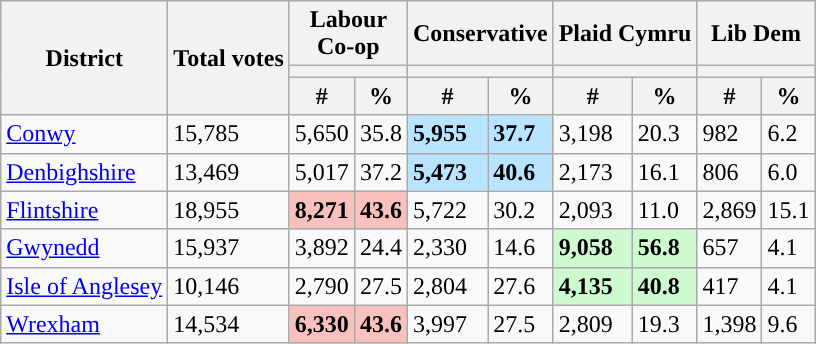<table class="wikitable sortable">
<tr>
<th rowspan=3>District</th>
<th rowspan=3>Total votes</th>
<th colspan="2">Labour<br>Co-op</th>
<th colspan="2">Conservative</th>
<th colspan="2">Plaid Cymru</th>
<th colspan="2">Lib Dem</th>
</tr>
<tr>
<th colspan="2" style="background:"></th>
<th colspan="2" style="background:"></th>
<th colspan="2" style="background:"></th>
<th colspan="2" style="background:"></th>
</tr>
<tr>
<th>#</th>
<th>%</th>
<th>#</th>
<th>%</th>
<th>#</th>
<th>%</th>
<th>#</th>
<th>%</th>
</tr>
<tr>
<td><a href='#'>Conwy</a></td>
<td>15,785</td>
<td>5,650</td>
<td>35.8</td>
<td style="background:#B9E4FF;"><strong>5,955</strong></td>
<td style="background:#B9E4FF;"><strong>37.7</strong></td>
<td>3,198</td>
<td>20.3</td>
<td>982</td>
<td>6.2</td>
</tr>
<tr>
<td><a href='#'>Denbighshire</a></td>
<td>13,469</td>
<td>5,017</td>
<td>37.2</td>
<td style="background:#B9E4FF;"><strong>5,473</strong></td>
<td style="background:#B9E4FF;"><strong>40.6</strong></td>
<td>2,173</td>
<td>16.1</td>
<td>806</td>
<td>6.0</td>
</tr>
<tr>
<td><a href='#'>Flintshire</a></td>
<td>18,955</td>
<td style="background:#F8C1BE;"><strong>8,271</strong></td>
<td style="background:#F8C1BE;"><strong>43.6</strong></td>
<td>5,722</td>
<td>30.2</td>
<td>2,093</td>
<td>11.0</td>
<td>2,869</td>
<td>15.1</td>
</tr>
<tr>
<td><a href='#'>Gwynedd</a></td>
<td>15,937</td>
<td>3,892</td>
<td>24.4</td>
<td>2,330</td>
<td>14.6</td>
<td style="background:#cefad0;"><strong>9,058</strong></td>
<td style="background:#cefad0;"><strong>56.8</strong></td>
<td>657</td>
<td>4.1</td>
</tr>
<tr>
<td><a href='#'>Isle of Anglesey</a></td>
<td>10,146</td>
<td>2,790</td>
<td>27.5</td>
<td>2,804</td>
<td>27.6</td>
<td style="background:#cefad0;"><strong>4,135</strong></td>
<td style="background:#cefad0;"><strong>40.8</strong></td>
<td>417</td>
<td>4.1</td>
</tr>
<tr>
<td><a href='#'>Wrexham</a></td>
<td>14,534</td>
<td style="background:#F8C1BE;"><strong>6,330</strong></td>
<td style="background:#F8C1BE;"><strong>43.6</strong></td>
<td>3,997</td>
<td>27.5</td>
<td>2,809</td>
<td>19.3</td>
<td>1,398</td>
<td>9.6</td>
</tr>
</table>
